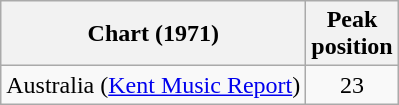<table class="wikitable">
<tr>
<th>Chart (1971)</th>
<th>Peak<br>position</th>
</tr>
<tr>
<td>Australia (<a href='#'>Kent Music Report</a>)</td>
<td style="text-align:center;">23</td>
</tr>
</table>
